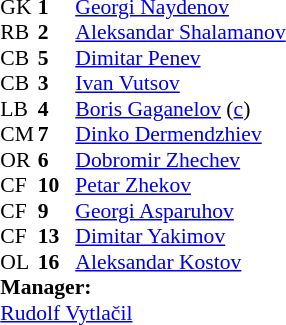<table style="font-size: 90%" cellspacing="0" cellpadding="0" align=center>
<tr>
<th width="25"></th>
<th width="25"></th>
</tr>
<tr>
<td>GK</td>
<td><strong>1</strong></td>
<td><a href='#'>Georgi Naydenov</a></td>
</tr>
<tr>
<td>RB</td>
<td><strong>2</strong></td>
<td><a href='#'>Aleksandar Shalamanov</a></td>
</tr>
<tr>
<td>CB</td>
<td><strong>5</strong></td>
<td><a href='#'>Dimitar Penev</a></td>
</tr>
<tr>
<td>CB</td>
<td><strong>3</strong></td>
<td><a href='#'>Ivan Vutsov</a></td>
</tr>
<tr>
<td>LB</td>
<td><strong>4</strong></td>
<td><a href='#'>Boris Gaganelov</a> (<a href='#'>c</a>)</td>
</tr>
<tr>
<td>CM</td>
<td><strong>7</strong></td>
<td><a href='#'>Dinko Dermendzhiev</a></td>
<td></td>
</tr>
<tr>
<td>OR</td>
<td><strong>6</strong></td>
<td><a href='#'>Dobromir Zhechev</a></td>
</tr>
<tr>
<td>CF</td>
<td><strong>10</strong></td>
<td><a href='#'>Petar Zhekov</a></td>
</tr>
<tr>
<td>CF</td>
<td><strong>9</strong></td>
<td><a href='#'>Georgi Asparuhov</a></td>
</tr>
<tr>
<td>CF</td>
<td><strong>13</strong></td>
<td><a href='#'>Dimitar Yakimov</a></td>
</tr>
<tr>
<td>OL</td>
<td><strong>16</strong></td>
<td><a href='#'>Aleksandar Kostov</a></td>
</tr>
<tr>
<td colspan="3"><strong>Manager:</strong></td>
</tr>
<tr>
<td colspan="3"> <a href='#'>Rudolf Vytlačil</a></td>
</tr>
</table>
